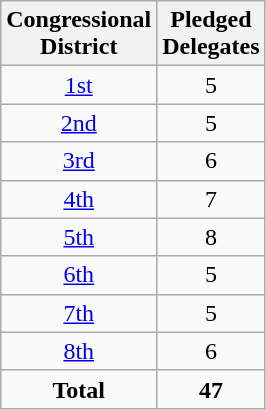<table class = "wikitable" style="text-align:center;">
<tr>
<th>Congressional<br>District</th>
<th>Pledged<br>Delegates</th>
</tr>
<tr>
<td><a href='#'>1st</a></td>
<td>5</td>
</tr>
<tr>
<td><a href='#'>2nd</a></td>
<td>5</td>
</tr>
<tr>
<td><a href='#'>3rd</a></td>
<td>6</td>
</tr>
<tr>
<td><a href='#'>4th</a></td>
<td>7</td>
</tr>
<tr>
<td><a href='#'>5th</a></td>
<td>8</td>
</tr>
<tr>
<td><a href='#'>6th</a></td>
<td>5</td>
</tr>
<tr>
<td><a href='#'>7th</a></td>
<td>5</td>
</tr>
<tr>
<td><a href='#'>8th</a></td>
<td>6</td>
</tr>
<tr>
<td><strong>Total</strong></td>
<td><strong>47</strong></td>
</tr>
</table>
